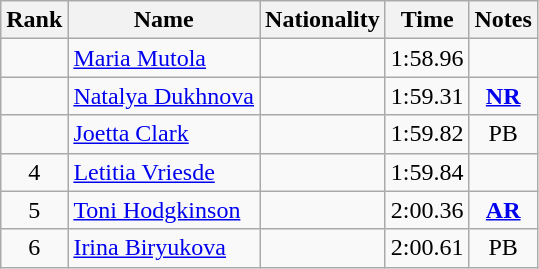<table class="wikitable sortable" style="text-align:center">
<tr>
<th>Rank</th>
<th>Name</th>
<th>Nationality</th>
<th>Time</th>
<th>Notes</th>
</tr>
<tr>
<td></td>
<td align="left"><a href='#'>Maria Mutola</a></td>
<td align=left></td>
<td>1:58.96</td>
<td></td>
</tr>
<tr>
<td></td>
<td align="left"><a href='#'>Natalya Dukhnova</a></td>
<td align=left></td>
<td>1:59.31</td>
<td><strong><a href='#'>NR</a></strong></td>
</tr>
<tr>
<td></td>
<td align="left"><a href='#'>Joetta Clark</a></td>
<td align=left></td>
<td>1:59.82</td>
<td>PB</td>
</tr>
<tr>
<td>4</td>
<td align="left"><a href='#'>Letitia Vriesde</a></td>
<td align=left></td>
<td>1:59.84</td>
<td></td>
</tr>
<tr>
<td>5</td>
<td align="left"><a href='#'>Toni Hodgkinson</a></td>
<td align=left></td>
<td>2:00.36</td>
<td><strong><a href='#'>AR</a></strong></td>
</tr>
<tr>
<td>6</td>
<td align="left"><a href='#'>Irina Biryukova</a></td>
<td align=left></td>
<td>2:00.61</td>
<td>PB</td>
</tr>
</table>
